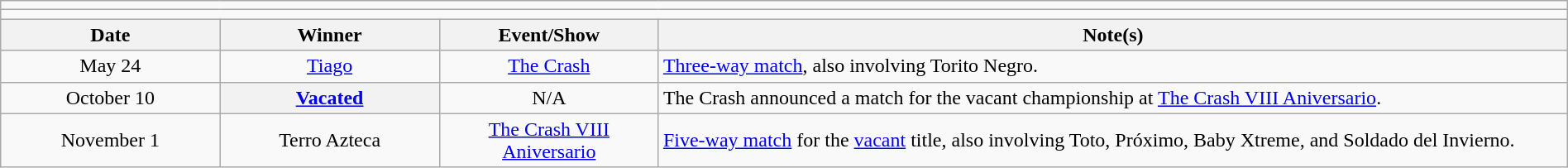<table class="wikitable" style="text-align:center; width:100%;">
<tr>
<td colspan="4"></td>
</tr>
<tr>
<td colspan="4"><strong></strong></td>
</tr>
<tr>
<th width=14%>Date</th>
<th width=14%>Winner</th>
<th width=14%>Event/Show</th>
<th width=58%>Note(s)</th>
</tr>
<tr>
<td>May 24</td>
<td><a href='#'>Tiago</a></td>
<td><a href='#'>The Crash</a></td>
<td align=left><a href='#'>Three-way match</a>, also involving Torito Negro.</td>
</tr>
<tr>
<td>October 10</td>
<th><a href='#'>Vacated</a></th>
<td>N/A</td>
<td align=left>The Crash announced a match for the vacant championship at <a href='#'>The Crash VIII Aniversario</a>.</td>
</tr>
<tr>
<td>November 1</td>
<td>Terro Azteca</td>
<td><a href='#'>The Crash VIII Aniversario</a></td>
<td align=left><a href='#'>Five-way match</a> for the <a href='#'>vacant</a> title, also involving Toto, Próximo, Baby Xtreme, and Soldado del Invierno.</td>
</tr>
</table>
